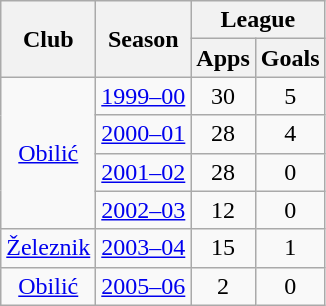<table class="wikitable" style="text-align:center">
<tr>
<th rowspan="2">Club</th>
<th rowspan="2">Season</th>
<th colspan="2">League</th>
</tr>
<tr>
<th>Apps</th>
<th>Goals</th>
</tr>
<tr>
<td rowspan="4"><a href='#'>Obilić</a></td>
<td><a href='#'>1999–00</a></td>
<td>30</td>
<td>5</td>
</tr>
<tr>
<td><a href='#'>2000–01</a></td>
<td>28</td>
<td>4</td>
</tr>
<tr>
<td><a href='#'>2001–02</a></td>
<td>28</td>
<td>0</td>
</tr>
<tr>
<td><a href='#'>2002–03</a></td>
<td>12</td>
<td>0</td>
</tr>
<tr>
<td rowspan="1"><a href='#'>Železnik</a></td>
<td><a href='#'>2003–04</a></td>
<td>15</td>
<td>1</td>
</tr>
<tr>
<td rowspan="1"><a href='#'>Obilić</a></td>
<td><a href='#'>2005–06</a></td>
<td>2</td>
<td>0</td>
</tr>
</table>
